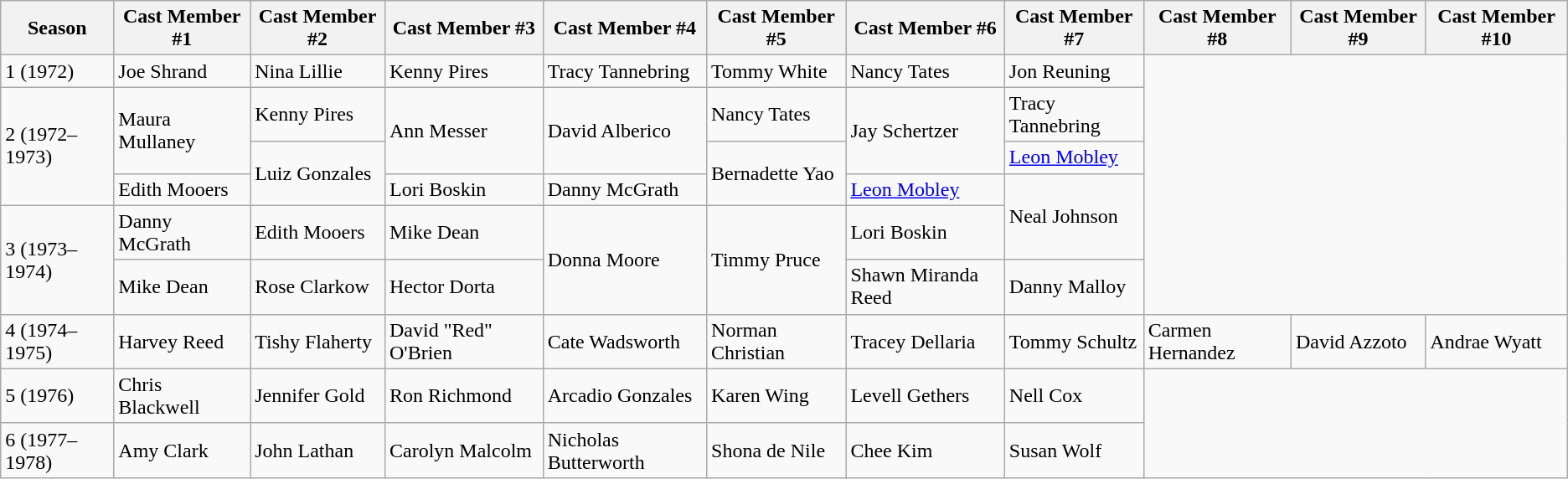<table class="wikitable">
<tr>
<th>Season</th>
<th>Cast Member #1</th>
<th>Cast Member #2</th>
<th>Cast Member #3</th>
<th>Cast Member #4</th>
<th>Cast Member #5</th>
<th>Cast Member #6</th>
<th>Cast Member #7</th>
<th>Cast Member #8</th>
<th>Cast Member #9</th>
<th>Cast Member #10</th>
</tr>
<tr>
<td>1 (1972)</td>
<td>Joe Shrand</td>
<td>Nina Lillie</td>
<td>Kenny Pires</td>
<td>Tracy Tannebring</td>
<td>Tommy White</td>
<td>Nancy Tates</td>
<td>Jon Reuning</td>
<td colspan="3" rowspan="6"></td>
</tr>
<tr>
<td rowspan="3">2 (1972–1973)</td>
<td rowspan="2">Maura Mullaney</td>
<td>Kenny Pires</td>
<td rowspan="2">Ann Messer</td>
<td rowspan="2">David Alberico</td>
<td>Nancy Tates</td>
<td rowspan="2">Jay Schertzer</td>
<td>Tracy Tannebring</td>
</tr>
<tr>
<td rowspan="2">Luiz Gonzales</td>
<td rowspan="2">Bernadette Yao</td>
<td><a href='#'>Leon Mobley</a></td>
</tr>
<tr>
<td>Edith Mooers</td>
<td>Lori Boskin</td>
<td>Danny McGrath</td>
<td><a href='#'>Leon Mobley</a></td>
<td rowspan="2">Neal Johnson</td>
</tr>
<tr>
<td rowspan="2">3 (1973–1974)</td>
<td>Danny McGrath</td>
<td>Edith Mooers</td>
<td>Mike Dean</td>
<td rowspan="2">Donna Moore</td>
<td rowspan="2">Timmy Pruce</td>
<td>Lori Boskin</td>
</tr>
<tr>
<td>Mike Dean</td>
<td>Rose Clarkow</td>
<td>Hector Dorta</td>
<td>Shawn Miranda Reed</td>
<td>Danny Malloy</td>
</tr>
<tr>
<td>4 (1974–1975)</td>
<td>Harvey Reed</td>
<td>Tishy Flaherty</td>
<td>David "Red" O'Brien</td>
<td>Cate Wadsworth</td>
<td>Norman Christian</td>
<td>Tracey Dellaria</td>
<td>Tommy Schultz</td>
<td>Carmen Hernandez</td>
<td>David Azzoto</td>
<td>Andrae Wyatt</td>
</tr>
<tr>
<td>5 (1976)</td>
<td>Chris Blackwell</td>
<td>Jennifer Gold</td>
<td>Ron Richmond</td>
<td>Arcadio Gonzales</td>
<td>Karen Wing</td>
<td>Levell Gethers</td>
<td>Nell Cox</td>
<td colspan="3" rowspan="2"></td>
</tr>
<tr>
<td>6 (1977–1978)</td>
<td>Amy Clark</td>
<td>John Lathan</td>
<td>Carolyn Malcolm</td>
<td>Nicholas Butterworth</td>
<td>Shona de Nile</td>
<td>Chee Kim</td>
<td>Susan Wolf</td>
</tr>
</table>
